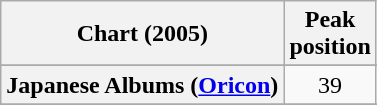<table class="wikitable plainrowheaders">
<tr>
<th scope="col">Chart (2005)</th>
<th scope="col">Peak<br>position</th>
</tr>
<tr>
</tr>
<tr>
</tr>
<tr>
</tr>
<tr>
</tr>
<tr>
<th scope="row">Japanese Albums (<a href='#'>Oricon</a>)</th>
<td align="center">39</td>
</tr>
<tr>
</tr>
<tr>
</tr>
<tr>
</tr>
</table>
